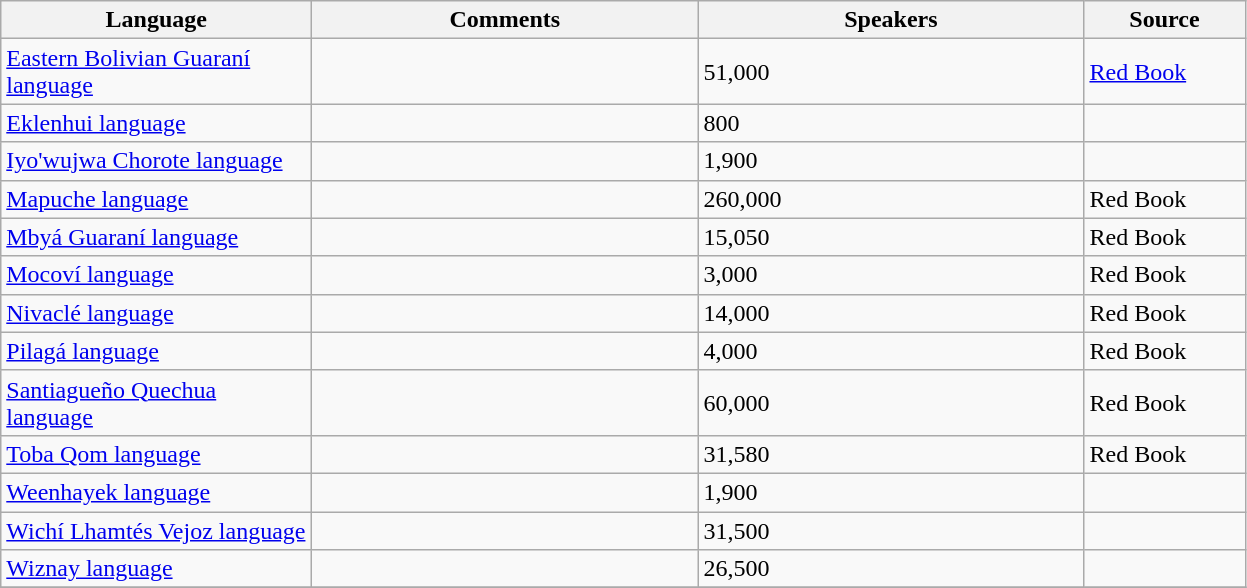<table class="wikitable">
<tr>
<th width=200pt>Language</th>
<th width=250pt>Comments</th>
<th width=250pt>Speakers</th>
<th width=100pt>Source</th>
</tr>
<tr>
<td><a href='#'>Eastern Bolivian Guaraní language</a></td>
<td></td>
<td>51,000</td>
<td><a href='#'>Red Book</a></td>
</tr>
<tr>
<td><a href='#'>Eklenhui language</a></td>
<td></td>
<td>800</td>
<td></td>
</tr>
<tr>
<td><a href='#'>Iyo'wujwa Chorote language</a></td>
<td></td>
<td>1,900</td>
<td></td>
</tr>
<tr>
<td><a href='#'>Mapuche language</a></td>
<td></td>
<td>260,000</td>
<td>Red Book</td>
</tr>
<tr>
<td><a href='#'>Mbyá Guaraní language</a></td>
<td></td>
<td>15,050</td>
<td>Red Book</td>
</tr>
<tr>
<td><a href='#'>Mocoví language</a></td>
<td></td>
<td>3,000</td>
<td>Red Book</td>
</tr>
<tr>
<td><a href='#'>Nivaclé language</a></td>
<td></td>
<td>14,000</td>
<td>Red Book</td>
</tr>
<tr>
<td><a href='#'>Pilagá language</a></td>
<td></td>
<td>4,000</td>
<td>Red Book</td>
</tr>
<tr>
<td><a href='#'>Santiagueño Quechua language</a></td>
<td></td>
<td>60,000</td>
<td>Red Book</td>
</tr>
<tr>
<td><a href='#'>Toba Qom language</a></td>
<td></td>
<td>31,580</td>
<td>Red Book</td>
</tr>
<tr>
<td><a href='#'>Weenhayek language</a></td>
<td></td>
<td>1,900</td>
<td></td>
</tr>
<tr>
<td><a href='#'>Wichí Lhamtés Vejoz language</a></td>
<td></td>
<td>31,500</td>
</tr>
<tr>
<td><a href='#'>Wiznay language</a></td>
<td></td>
<td>26,500</td>
<td></td>
</tr>
<tr>
</tr>
</table>
